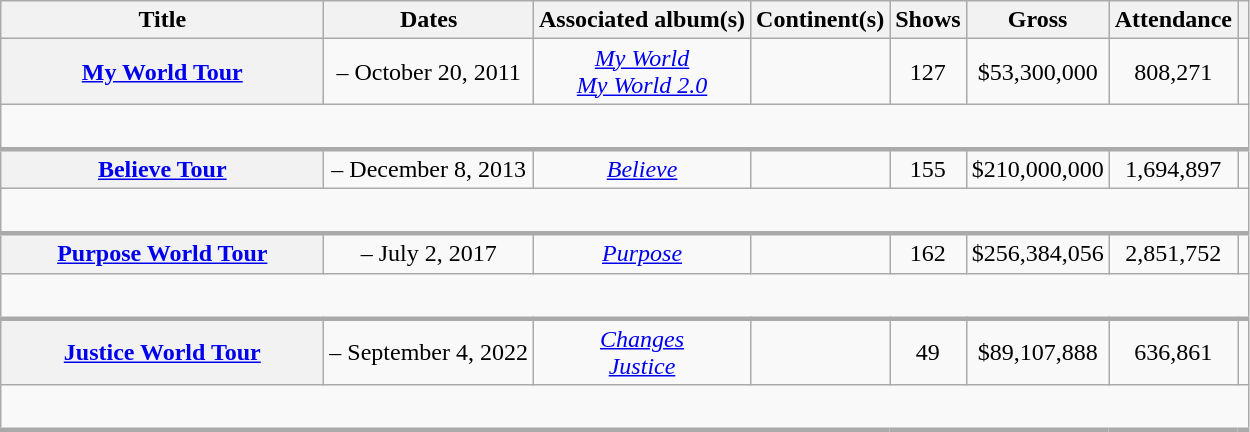<table class="wikitable sortable plainrowheaders" style="text-align:center;">
<tr>
<th scope="col" style="width:13em;">Title</th>
<th scope="col">Dates</th>
<th scope="col">Associated album(s)</th>
<th scope="col">Continent(s)</th>
<th scope="col">Shows</th>
<th scope="col">Gross</th>
<th scope="col">Attendance</th>
<th scope="col" class="unsortable"></th>
</tr>
<tr>
<th scope="row"><a href='#'>My World Tour</a></th>
<td> – October 20, 2011</td>
<td><em><a href='#'>My World</a></em><br><em><a href='#'>My World 2.0</a></em></td>
<td></td>
<td>127</td>
<td>$53,300,000</td>
<td>808,271</td>
<td></td>
</tr>
<tr class="expand-child">
<td colspan="8" style="border-bottom-width:3px; padding:5px;"><br></td>
</tr>
<tr>
<th scope="row"><a href='#'>Believe Tour</a></th>
<td> – December 8, 2013</td>
<td><em><a href='#'>Believe</a></em></td>
<td></td>
<td>155</td>
<td>$210,000,000</td>
<td>1,694,897</td>
<td></td>
</tr>
<tr class="expand-child">
<td colspan="8" style="border-bottom-width:3px; padding:5px;"><br></td>
</tr>
<tr>
<th scope="row"><a href='#'>Purpose World Tour</a></th>
<td> – July 2, 2017</td>
<td><em><a href='#'>Purpose</a></em></td>
<td></td>
<td>162</td>
<td>$256,384,056</td>
<td>2,851,752</td>
<td></td>
</tr>
<tr class="expand-child">
<td colspan="8" style="border-bottom-width:3px; padding:5px;"><br></td>
</tr>
<tr>
<th scope="row"><a href='#'>Justice World Tour</a></th>
<td> – September 4, 2022</td>
<td><em><a href='#'>Changes</a></em><br><em><a href='#'>Justice</a></em></td>
<td></td>
<td>49</td>
<td>$89,107,888</td>
<td>636,861</td>
<td></td>
</tr>
<tr class="expand-child">
<td colspan="8" style="border-bottom-width:3px; padding:5px;"><br></td>
</tr>
</table>
